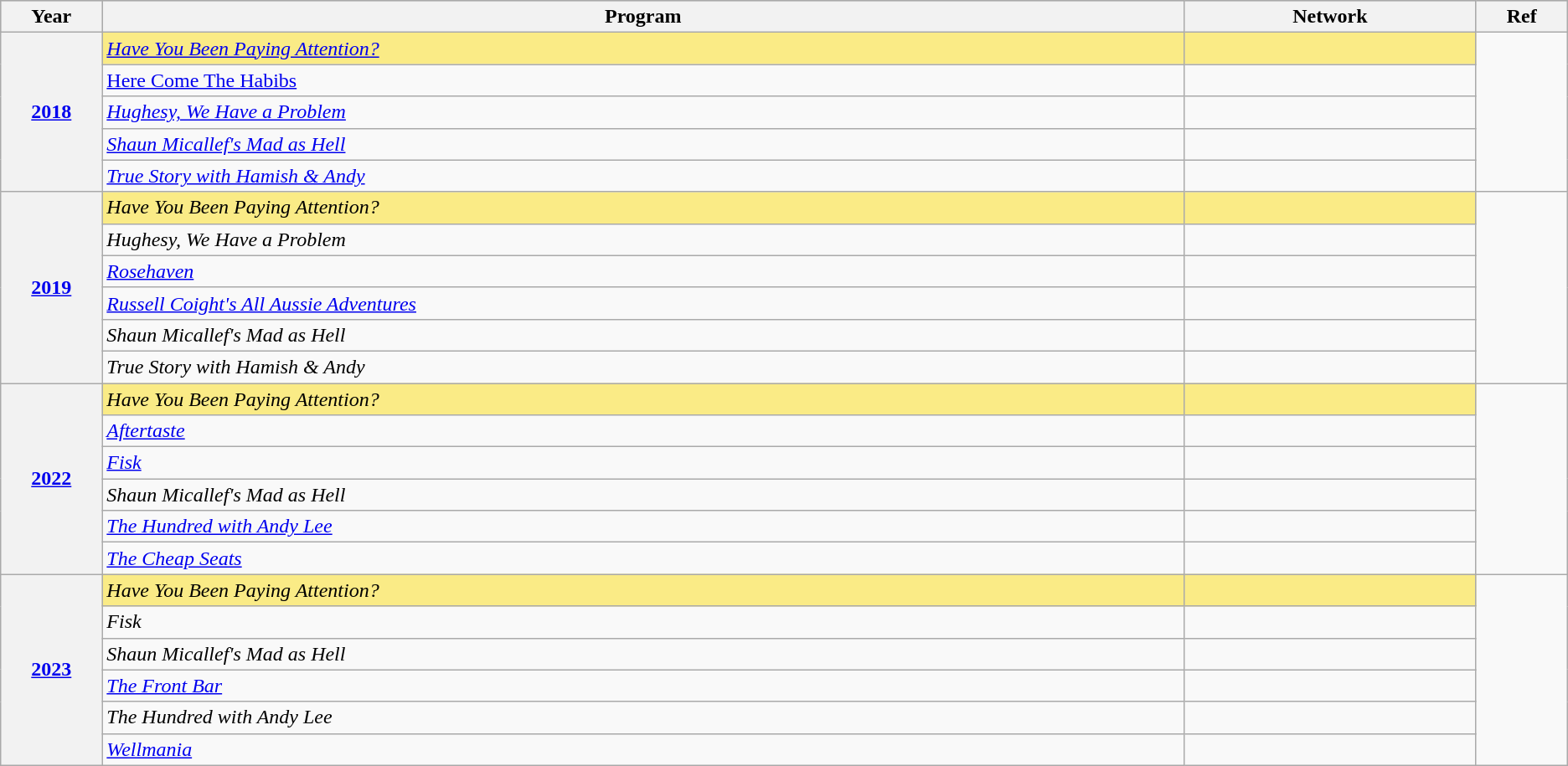<table class="wikitable sortable">
<tr style="background:#bebebe;">
<th scope="col" style="width:1%;">Year</th>
<th scope="col" style="width:16%;">Program</th>
<th scope="col" style="width:4%;">Network</th>
<th scope="col" style="width:1%;" class="unsortable">Ref</th>
</tr>
<tr>
<th scope="row" rowspan="5" style="text-align:center"><a href='#'>2018</a></th>
<td style="background:#FAEB86"><em><a href='#'>Have You Been Paying Attention?</a></em></td>
<td style="background:#FAEB86"></td>
<td rowspan="5"></td>
</tr>
<tr>
<td><a href='#'>Here Come The Habibs</a></td>
<td></td>
</tr>
<tr>
<td><em><a href='#'>Hughesy, We Have a Problem</a></em></td>
<td></td>
</tr>
<tr>
<td><em><a href='#'>Shaun Micallef's Mad as Hell</a></em></td>
<td></td>
</tr>
<tr>
<td><em><a href='#'>True Story with Hamish & Andy</a></em></td>
<td></td>
</tr>
<tr>
<th scope="row" rowspan="6" style="text-align:center"><a href='#'>2019</a></th>
<td style="background:#FAEB86"><em>Have You Been Paying Attention?</em></td>
<td style="background:#FAEB86"></td>
<td rowspan="6"></td>
</tr>
<tr>
<td><em>Hughesy, We Have a Problem</em></td>
<td></td>
</tr>
<tr>
<td><em><a href='#'>Rosehaven</a></em></td>
<td></td>
</tr>
<tr>
<td><em><a href='#'>Russell Coight's All Aussie Adventures</a></em></td>
<td></td>
</tr>
<tr>
<td><em>Shaun Micallef's Mad as Hell</em></td>
<td></td>
</tr>
<tr>
<td><em>True Story with Hamish & Andy</em></td>
<td></td>
</tr>
<tr>
<th scope="row" rowspan="6" style="text-align:center"><a href='#'>2022</a></th>
<td style="background:#FAEB86"><em>Have You Been Paying Attention?</em></td>
<td style="background:#FAEB86"></td>
<td rowspan="6"></td>
</tr>
<tr>
<td><em><a href='#'>Aftertaste</a></em></td>
<td></td>
</tr>
<tr>
<td><em><a href='#'>Fisk</a></em></td>
<td></td>
</tr>
<tr>
<td><em>Shaun Micallef's Mad as Hell</em></td>
<td></td>
</tr>
<tr>
<td><em><a href='#'>The Hundred with Andy Lee</a></em></td>
<td></td>
</tr>
<tr>
<td><em><a href='#'>The Cheap Seats</a></em></td>
<td></td>
</tr>
<tr>
<th rowspan="6"><a href='#'>2023</a></th>
<td style="background:#FAEB86"><em>Have You Been Paying Attention?</em></td>
<td style="background:#FAEB86"></td>
<td rowspan="6"></td>
</tr>
<tr>
<td><em>Fisk</em></td>
<td></td>
</tr>
<tr>
<td><em>Shaun Micallef's Mad as Hell</em></td>
<td></td>
</tr>
<tr>
<td><em><a href='#'>The Front Bar</a></em></td>
<td></td>
</tr>
<tr>
<td><em>The Hundred with Andy Lee</em></td>
<td></td>
</tr>
<tr>
<td><em><a href='#'>Wellmania</a></em></td>
<td></td>
</tr>
</table>
